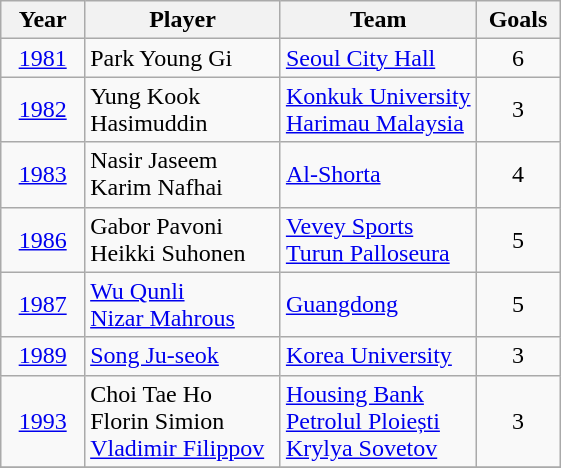<table class="wikitable sortable">
<tr>
<th width=15%>Year</th>
<th width=35%>Player</th>
<th width=35%>Team</th>
<th width=15%>Goals</th>
</tr>
<tr>
<td align="center"><a href='#'>1981</a></td>
<td> Park Young Gi</td>
<td> <a href='#'>Seoul City Hall</a></td>
<td align="center">6</td>
</tr>
<tr>
<td align="center"><a href='#'>1982</a></td>
<td> Yung Kook <br>  Hasimuddin</td>
<td> <a href='#'>Konkuk University</a> <br>  <a href='#'>Harimau Malaysia</a></td>
<td align="center">3</td>
</tr>
<tr>
<td align="center"><a href='#'>1983</a></td>
<td> Nasir Jaseem <br>  Karim Nafhai</td>
<td> <a href='#'>Al-Shorta</a></td>
<td align="center">4</td>
</tr>
<tr>
<td align="center"><a href='#'>1986</a></td>
<td> Gabor Pavoni <br>  Heikki Suhonen</td>
<td> <a href='#'>Vevey Sports</a> <br>  <a href='#'>Turun Palloseura</a></td>
<td align="center">5</td>
</tr>
<tr>
<td align="center"><a href='#'>1987</a></td>
<td> <a href='#'>Wu Qunli</a> <br>  <a href='#'>Nizar Mahrous</a></td>
<td> <a href='#'>Guangdong</a> <br> </td>
<td align="center">5</td>
</tr>
<tr>
<td align="center"><a href='#'>1989</a></td>
<td> <a href='#'>Song Ju-seok</a></td>
<td> <a href='#'>Korea University</a></td>
<td align="center">3</td>
</tr>
<tr>
<td align="center"><a href='#'>1993</a></td>
<td> Choi Tae Ho <br>  Florin Simion <br>  <a href='#'>Vladimir Filippov</a></td>
<td> <a href='#'>Housing Bank</a> <br>  <a href='#'>Petrolul Ploiești</a> <br>  <a href='#'>Krylya Sovetov</a></td>
<td align="center">3</td>
</tr>
<tr>
</tr>
</table>
